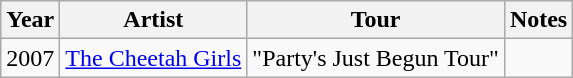<table class="wikitable sortable">
<tr>
<th>Year</th>
<th>Artist</th>
<th>Tour</th>
<th>Notes</th>
</tr>
<tr>
<td>2007</td>
<td><a href='#'>The Cheetah Girls</a></td>
<td>"Party's Just Begun Tour"</td>
<td></td>
</tr>
</table>
